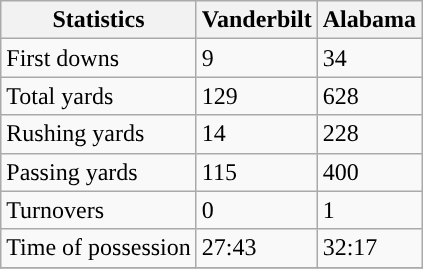<table class="wikitable" style="float: left;">
<tr>
<th>Statistics</th>
<th>Vanderbilt</th>
<th>Alabama</th>
</tr>
<tr>
<td>First downs</td>
<td>9</td>
<td>34</td>
</tr>
<tr>
<td>Total yards</td>
<td>129</td>
<td>628</td>
</tr>
<tr>
<td>Rushing yards</td>
<td>14</td>
<td>228</td>
</tr>
<tr>
<td>Passing yards</td>
<td>115</td>
<td>400</td>
</tr>
<tr>
<td>Turnovers</td>
<td>0</td>
<td>1</td>
</tr>
<tr>
<td>Time of possession</td>
<td>27:43</td>
<td>32:17</td>
</tr>
<tr>
</tr>
</table>
